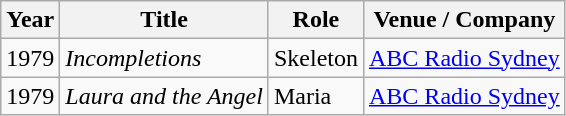<table class="wikitable sortable">
<tr>
<th>Year</th>
<th>Title</th>
<th>Role</th>
<th>Venue / Company</th>
</tr>
<tr>
<td>1979</td>
<td><em>Incompletions</em></td>
<td>Skeleton</td>
<td><a href='#'>ABC Radio Sydney</a></td>
</tr>
<tr>
<td>1979</td>
<td><em>Laura and the Angel</em></td>
<td>Maria</td>
<td><a href='#'>ABC Radio Sydney</a></td>
</tr>
</table>
